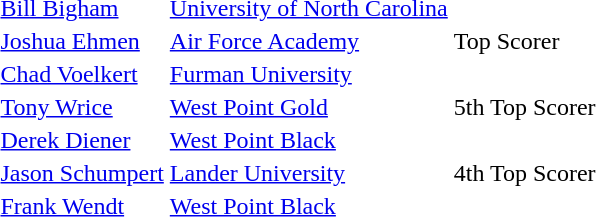<table>
<tr>
<td><a href='#'>Bill Bigham</a></td>
<td><a href='#'>University of North Carolina</a></td>
<td></td>
</tr>
<tr>
<td><a href='#'>Joshua Ehmen</a></td>
<td><a href='#'>Air Force Academy</a></td>
<td>Top Scorer</td>
</tr>
<tr>
<td><a href='#'>Chad Voelkert</a></td>
<td><a href='#'>Furman University</a></td>
<td></td>
</tr>
<tr>
<td><a href='#'>Tony Wrice</a></td>
<td><a href='#'>West Point Gold</a></td>
<td>5th Top Scorer</td>
</tr>
<tr>
<td><a href='#'>Derek Diener</a></td>
<td><a href='#'>West Point Black</a></td>
<td></td>
</tr>
<tr>
<td><a href='#'>Jason Schumpert</a></td>
<td><a href='#'>Lander University</a></td>
<td>4th Top Scorer</td>
</tr>
<tr>
<td><a href='#'>Frank Wendt</a></td>
<td><a href='#'>West Point Black</a></td>
<td></td>
</tr>
</table>
